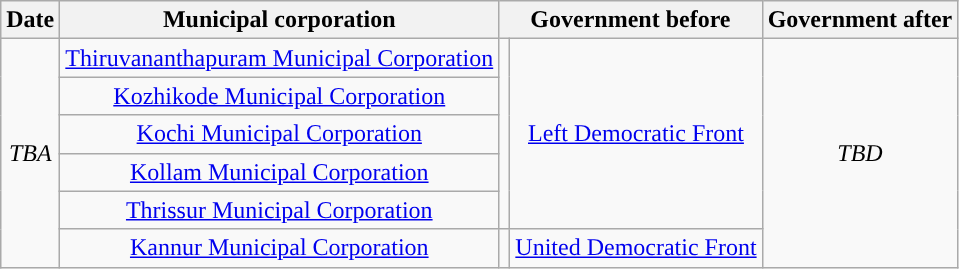<table class="wikitable sortable"style="text-align:center;">
<tr>
<th>Date</th>
<th>Municipal corporation</th>
<th colspan="2">Government before</th>
<th colspan="2">Government after</th>
</tr>
<tr>
<td rowspan=6><em>TBA</em></td>
<td><a href='#'>Thiruvananthapuram Municipal Corporation</a></td>
<td rowspan=5></td>
<td rowspan=5><a href='#'>Left Democratic Front</a></td>
<td colspan="2" rowspan=6><em>TBD</em></td>
</tr>
<tr>
<td><a href='#'>Kozhikode Municipal Corporation</a></td>
</tr>
<tr>
<td><a href='#'>Kochi Municipal Corporation</a></td>
</tr>
<tr>
<td><a href='#'>Kollam Municipal Corporation</a></td>
</tr>
<tr>
<td><a href='#'>Thrissur Municipal Corporation</a></td>
</tr>
<tr>
<td><a href='#'>Kannur Municipal Corporation</a></td>
<td></td>
<td><a href='#'>United Democratic Front</a></td>
</tr>
</table>
